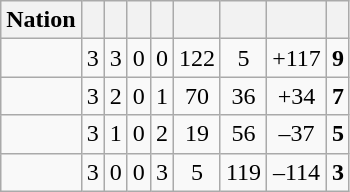<table class="wikitable" style="text-align: center;">
<tr>
<th>Nation</th>
<th></th>
<th></th>
<th></th>
<th></th>
<th></th>
<th></th>
<th></th>
<th></th>
</tr>
<tr>
<td align="left"></td>
<td>3</td>
<td>3</td>
<td>0</td>
<td>0</td>
<td>122</td>
<td>5</td>
<td>+117</td>
<td><strong>9</strong></td>
</tr>
<tr>
<td align="left"></td>
<td>3</td>
<td>2</td>
<td>0</td>
<td>1</td>
<td>70</td>
<td>36</td>
<td>+34</td>
<td><strong>7</strong></td>
</tr>
<tr>
<td align="left"></td>
<td>3</td>
<td>1</td>
<td>0</td>
<td>2</td>
<td>19</td>
<td>56</td>
<td>–37</td>
<td><strong>5</strong></td>
</tr>
<tr>
<td align="left"></td>
<td>3</td>
<td>0</td>
<td>0</td>
<td>3</td>
<td>5</td>
<td>119</td>
<td>–114</td>
<td><strong>3</strong></td>
</tr>
</table>
